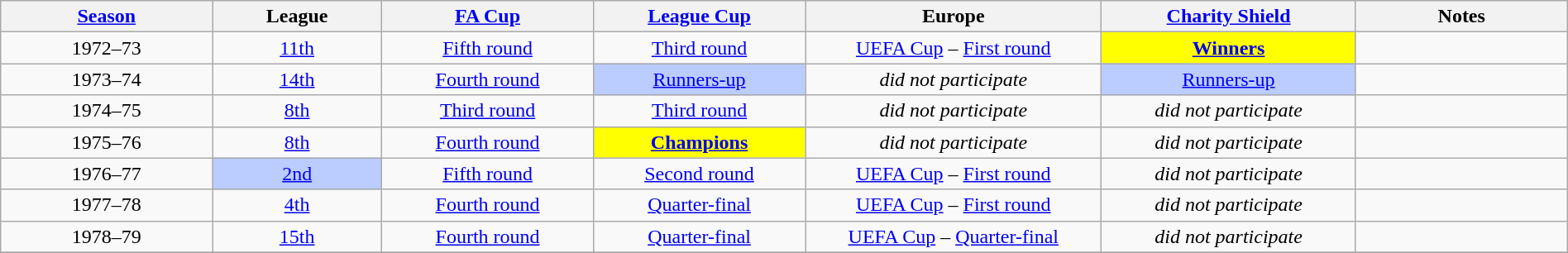<table class="wikitable" style="text-align: center;" width=100%;>
<tr>
<th width=10%><a href='#'>Season</a></th>
<th width=8%>League</th>
<th width=10%><a href='#'>FA Cup</a></th>
<th width=10%><a href='#'>League Cup</a></th>
<th width=14%>Europe</th>
<th width=12%><a href='#'>Charity Shield</a></th>
<th width=10%>Notes</th>
</tr>
<tr>
<td style="text-align:center;">1972–73</td>
<td><a href='#'>11th</a></td>
<td><a href='#'>Fifth round</a></td>
<td><a href='#'>Third round</a></td>
<td><a href='#'>UEFA Cup</a> – <a href='#'>First round</a></td>
<td style="background:#FFFF00;"><strong><a href='#'>Winners</a></strong></td>
<td></td>
</tr>
<tr>
<td style="text-align:center;">1973–74</td>
<td><a href='#'>14th</a></td>
<td><a href='#'>Fourth round</a></td>
<td style="background:#bbccff;"><a href='#'>Runners-up</a></td>
<td><em>did not participate</em></td>
<td style="background:#bbccff;"><a href='#'>Runners-up</a></td>
<td></td>
</tr>
<tr>
<td style="text-align:center;">1974–75</td>
<td><a href='#'>8th</a></td>
<td><a href='#'>Third round</a></td>
<td><a href='#'>Third round</a></td>
<td><em>did not participate</em></td>
<td><em>did not participate</em></td>
<td></td>
</tr>
<tr>
<td style="text-align:center;">1975–76</td>
<td><a href='#'>8th</a></td>
<td><a href='#'>Fourth round</a></td>
<td style="background:#FFFF00;"><strong><a href='#'>Champions</a></strong></td>
<td><em>did not participate</em></td>
<td><em>did not participate</em></td>
<td></td>
</tr>
<tr>
<td style="text-align:center;">1976–77</td>
<td style="background:#bbccff;"><a href='#'>2nd</a></td>
<td><a href='#'>Fifth round</a></td>
<td><a href='#'>Second round</a></td>
<td><a href='#'>UEFA Cup</a> – <a href='#'>First round</a></td>
<td><em>did not participate</em></td>
<td></td>
</tr>
<tr>
<td style="text-align:center;">1977–78</td>
<td><a href='#'>4th</a></td>
<td><a href='#'>Fourth round</a></td>
<td><a href='#'>Quarter-final</a></td>
<td><a href='#'>UEFA Cup</a> – <a href='#'>First round</a></td>
<td><em>did not participate</em></td>
<td></td>
</tr>
<tr>
<td style="text-align:center;">1978–79</td>
<td><a href='#'>15th</a></td>
<td><a href='#'>Fourth round</a></td>
<td><a href='#'>Quarter-final</a></td>
<td><a href='#'>UEFA Cup</a> – <a href='#'>Quarter-final</a></td>
<td><em>did not participate</em></td>
<td></td>
</tr>
<tr>
</tr>
</table>
